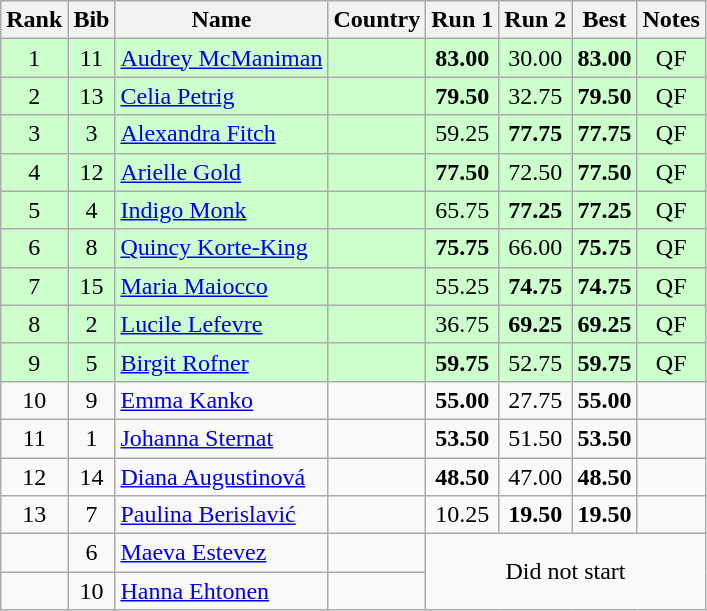<table class="wikitable sortable" style="text-align:center">
<tr>
<th>Rank</th>
<th>Bib</th>
<th>Name</th>
<th>Country</th>
<th>Run 1</th>
<th>Run 2</th>
<th>Best</th>
<th>Notes</th>
</tr>
<tr bgcolor=ccffcc>
<td>1</td>
<td>11</td>
<td align=left><a href='#'>Audrey McManiman</a></td>
<td align=left></td>
<td><strong>83.00</strong></td>
<td>30.00</td>
<td><strong>83.00</strong></td>
<td>QF</td>
</tr>
<tr bgcolor=ccffcc>
<td>2</td>
<td>13</td>
<td align=left><a href='#'>Celia Petrig</a></td>
<td align=left></td>
<td><strong>79.50</strong></td>
<td>32.75</td>
<td><strong>79.50</strong></td>
<td>QF</td>
</tr>
<tr bgcolor=ccffcc>
<td>3</td>
<td>3</td>
<td align=left><a href='#'>Alexandra Fitch</a></td>
<td align=left></td>
<td>59.25</td>
<td><strong>77.75</strong></td>
<td><strong>77.75</strong></td>
<td>QF</td>
</tr>
<tr bgcolor=ccffcc>
<td>4</td>
<td>12</td>
<td align=left><a href='#'>Arielle Gold</a></td>
<td align=left></td>
<td><strong>77.50</strong></td>
<td>72.50</td>
<td><strong>77.50</strong></td>
<td>QF</td>
</tr>
<tr bgcolor=ccffcc>
<td>5</td>
<td>4</td>
<td align=left><a href='#'>Indigo Monk</a></td>
<td align=left></td>
<td>65.75</td>
<td><strong>77.25</strong></td>
<td><strong>77.25</strong></td>
<td>QF</td>
</tr>
<tr bgcolor=ccffcc>
<td>6</td>
<td>8</td>
<td align=left><a href='#'>Quincy Korte-King</a></td>
<td align=left></td>
<td><strong>75.75</strong></td>
<td>66.00</td>
<td><strong>75.75</strong></td>
<td>QF</td>
</tr>
<tr bgcolor=ccffcc>
<td>7</td>
<td>15</td>
<td align=left><a href='#'>Maria Maiocco</a></td>
<td align=left></td>
<td>55.25</td>
<td><strong>74.75</strong></td>
<td><strong>74.75</strong></td>
<td>QF</td>
</tr>
<tr bgcolor=ccffcc>
<td>8</td>
<td>2</td>
<td align=left><a href='#'>Lucile Lefevre</a></td>
<td align=left></td>
<td>36.75</td>
<td><strong>69.25</strong></td>
<td><strong>69.25</strong></td>
<td>QF</td>
</tr>
<tr bgcolor=ccffcc>
<td>9</td>
<td>5</td>
<td align=left><a href='#'>Birgit Rofner</a></td>
<td align=left></td>
<td><strong>59.75</strong></td>
<td>52.75</td>
<td><strong>59.75</strong></td>
<td>QF</td>
</tr>
<tr>
<td>10</td>
<td>9</td>
<td align=left><a href='#'>Emma Kanko</a></td>
<td align=left></td>
<td><strong>55.00</strong></td>
<td>27.75</td>
<td><strong>55.00</strong></td>
<td></td>
</tr>
<tr>
<td>11</td>
<td>1</td>
<td align=left><a href='#'>Johanna Sternat</a></td>
<td align=left></td>
<td><strong>53.50</strong></td>
<td>51.50</td>
<td><strong>53.50</strong></td>
<td></td>
</tr>
<tr>
<td>12</td>
<td>14</td>
<td align=left><a href='#'>Diana Augustinová</a></td>
<td align=left></td>
<td><strong>48.50</strong></td>
<td>47.00</td>
<td><strong>48.50</strong></td>
<td></td>
</tr>
<tr>
<td>13</td>
<td>7</td>
<td align=left><a href='#'>Paulina Berislavić</a></td>
<td align=left></td>
<td>10.25</td>
<td><strong>19.50</strong></td>
<td><strong>19.50</strong></td>
<td></td>
</tr>
<tr>
<td></td>
<td>6</td>
<td align=left><a href='#'>Maeva Estevez</a></td>
<td align=left></td>
<td colspan=4 rowspan=2>Did not start</td>
</tr>
<tr>
<td></td>
<td>10</td>
<td align=left><a href='#'>Hanna Ehtonen</a></td>
<td align=left></td>
</tr>
</table>
